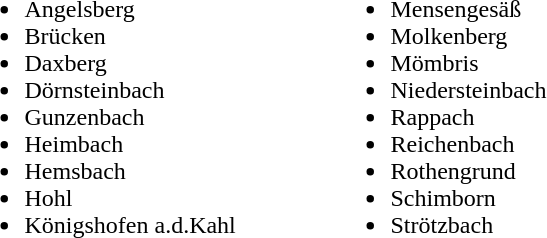<table>
<tr>
<td width="240" valign="top"><br><ul><li>Angelsberg</li><li>Brücken</li><li>Daxberg</li><li>Dörnsteinbach</li><li>Gunzenbach</li><li>Heimbach</li><li>Hemsbach</li><li>Hohl</li><li>Königshofen a.d.Kahl</li></ul></td>
<td valign = "top"><br><ul><li>Mensengesäß</li><li>Molkenberg</li><li>Mömbris</li><li>Niedersteinbach</li><li>Rappach</li><li>Reichenbach</li><li>Rothengrund</li><li>Schimborn</li><li>Strötzbach</li></ul></td>
</tr>
</table>
